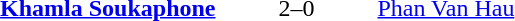<table>
<tr>
<th width=400></th>
<th width=100></th>
<th width=400></th>
</tr>
<tr>
<td align=right><strong><a href='#'>Khamla Soukaphone</a> </strong></td>
<td align=center>2–0</td>
<td> <a href='#'>Phan Van Hau</a></td>
</tr>
</table>
